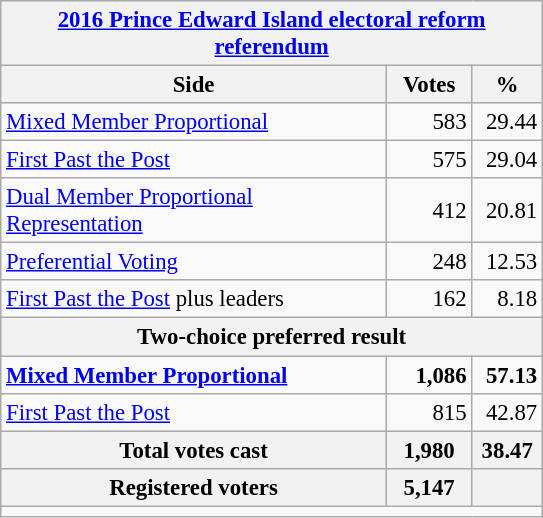<table class="wikitable" style="font-size: 95%; clear:both">
<tr style="background-color:#E9E9E9">
<th colspan=4><a href='#'>2016 Prince Edward Island electoral reform referendum</a></th>
</tr>
<tr style="background-color:#E9E9E9">
<th style="width: 250px">Side</th>
<th style="width: 50px">Votes</th>
<th style="width: 40px">%</th>
</tr>
<tr>
<td><a href='#'>Mixed Member Proportional</a></td>
<td align="right">583</td>
<td align="right">29.44</td>
</tr>
<tr>
<td><a href='#'>First Past the Post</a></td>
<td align="right">575</td>
<td align="right">29.04</td>
</tr>
<tr>
<td><a href='#'>Dual Member Proportional Representation</a></td>
<td align="right">412</td>
<td align="right">20.81</td>
</tr>
<tr>
<td><a href='#'>Preferential Voting</a></td>
<td align="right">248</td>
<td align="right">12.53</td>
</tr>
<tr>
<td><a href='#'>First Past the Post</a> plus leaders</td>
<td align="right">162</td>
<td align="right">8.18</td>
</tr>
<tr style="background-color:#E9E9E9">
<th colspan=4 align="left">Two-choice preferred result</th>
</tr>
<tr>
<td><strong><a href='#'>Mixed Member Proportional</a></strong></td>
<td align="right"><strong>1,086</strong></td>
<td align="right"><strong>57.13</strong></td>
</tr>
<tr>
<td><a href='#'>First Past the Post</a></td>
<td align="right">815</td>
<td align="right">42.87</td>
</tr>
<tr bgcolor="white">
<th align="center">Total votes cast</th>
<th align="right">1,980</th>
<th align="right">38.47</th>
</tr>
<tr bgcolor="white">
<th align="center">Registered voters</th>
<th align="right">5,147</th>
<th align="right"></th>
</tr>
<tr>
<td colspan=4 style="border-top:1px solid darkgray;"></td>
</tr>
</table>
